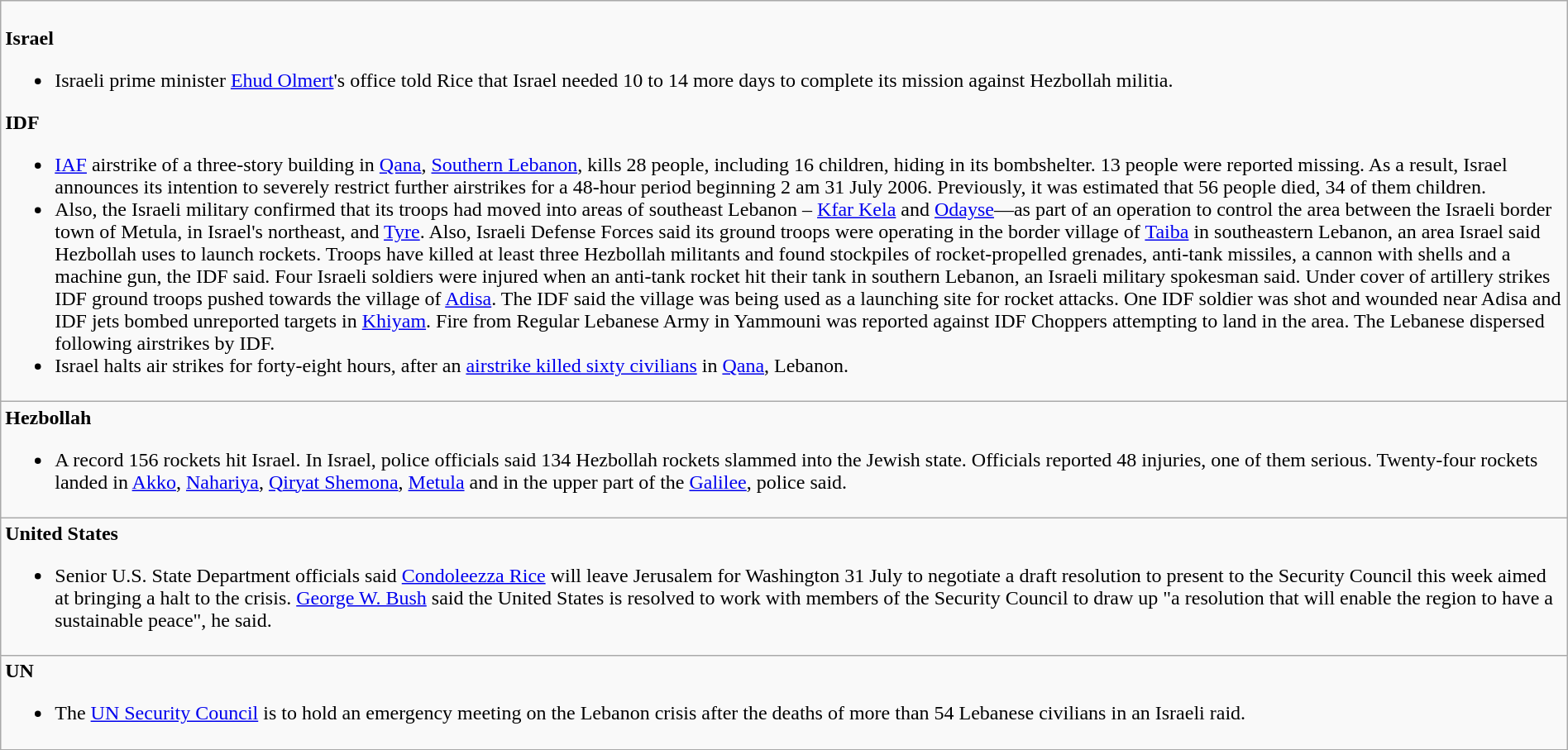<table style="width:100%;" class="wikitable">
<tr>
<td><br><strong>Israel</strong><ul><li>Israeli prime minister <a href='#'>Ehud Olmert</a>'s office told Rice that Israel needed 10 to 14 more days to complete its mission against Hezbollah militia.</li></ul><strong>IDF</strong><ul><li><a href='#'>IAF</a> airstrike of a three-story building in <a href='#'>Qana</a>, <a href='#'>Southern Lebanon</a>, kills 28 people, including 16 children, hiding in its bombshelter. 13 people were reported missing. As a result, Israel announces its intention to severely restrict further airstrikes for a 48-hour period beginning 2 am 31 July 2006. Previously, it was estimated that 56 people died, 34 of them children. </li><li>Also, the Israeli military confirmed that its troops had moved into areas of southeast Lebanon – <a href='#'>Kfar Kela</a> and <a href='#'>Odayse</a>—as part of an operation to control the area between the Israeli border town of Metula, in Israel's northeast, and <a href='#'>Tyre</a>. Also, Israeli Defense Forces said its ground troops were operating in the border village of <a href='#'>Taiba</a> in southeastern Lebanon, an area Israel said Hezbollah uses to launch rockets. Troops have killed at least three Hezbollah militants and found stockpiles of rocket-propelled grenades, anti-tank missiles, a cannon with shells and a machine gun, the IDF said. Four Israeli soldiers were injured when an anti-tank rocket hit their tank in southern Lebanon, an Israeli military spokesman said. Under cover of artillery strikes IDF ground troops pushed towards the village of <a href='#'>Adisa</a>. The IDF said the village was being used as a launching site for rocket attacks. One IDF soldier was shot and wounded near Adisa and IDF jets bombed unreported targets in <a href='#'>Khiyam</a>. Fire from Regular Lebanese Army in Yammouni was reported against IDF Choppers attempting to land in the area. The Lebanese dispersed following airstrikes by IDF.</li><li>Israel halts air strikes for forty-eight hours, after an <a href='#'>airstrike killed sixty civilians</a> in <a href='#'>Qana</a>, Lebanon. </li></ul></td>
</tr>
<tr>
<td><strong>Hezbollah</strong><br><ul><li>A record 156 rockets hit Israel. In Israel, police officials said 134 Hezbollah rockets slammed into the Jewish state. Officials reported 48 injuries, one of them serious. Twenty-four rockets landed in <a href='#'>Akko</a>, <a href='#'>Nahariya</a>, <a href='#'>Qiryat Shemona</a>, <a href='#'>Metula</a> and in the upper part of the <a href='#'>Galilee</a>, police said.</li></ul></td>
</tr>
<tr>
<td><strong>United States</strong><br><ul><li>Senior U.S. State Department officials said <a href='#'>Condoleezza Rice</a> will leave Jerusalem for Washington 31 July to negotiate a draft resolution to present to the Security Council this week aimed at bringing a halt to the crisis. <a href='#'>George W. Bush</a> said the United States is resolved to work with members of the Security Council to draw up "a resolution that will enable the region to have a sustainable peace", he said.</li></ul></td>
</tr>
<tr>
<td><strong>UN</strong><br><ul><li>The <a href='#'>UN Security Council</a> is to hold an emergency meeting on the Lebanon crisis after the deaths of more than 54 Lebanese civilians in an Israeli raid.</li></ul></td>
</tr>
</table>
